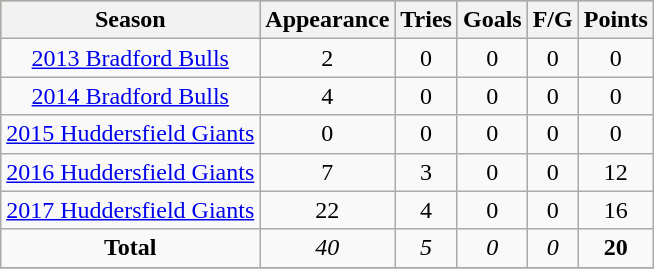<table class="wikitable" style="text-align:center;">
<tr bgcolor=#bdb76b>
<th>Season</th>
<th>Appearance</th>
<th>Tries</th>
<th>Goals</th>
<th>F/G</th>
<th>Points</th>
</tr>
<tr>
<td><a href='#'>2013 Bradford Bulls</a></td>
<td>2</td>
<td>0</td>
<td>0</td>
<td>0</td>
<td>0</td>
</tr>
<tr>
<td><a href='#'>2014 Bradford Bulls</a></td>
<td>4</td>
<td>0</td>
<td>0</td>
<td>0</td>
<td>0</td>
</tr>
<tr>
<td><a href='#'>2015 Huddersfield Giants</a></td>
<td>0</td>
<td>0</td>
<td>0</td>
<td>0</td>
<td>0</td>
</tr>
<tr>
<td><a href='#'>2016 Huddersfield Giants</a></td>
<td>7</td>
<td>3</td>
<td>0</td>
<td>0</td>
<td>12</td>
</tr>
<tr>
<td><a href='#'>2017 Huddersfield Giants</a></td>
<td>22</td>
<td>4</td>
<td>0</td>
<td>0</td>
<td>16</td>
</tr>
<tr>
<td><strong>Total</strong></td>
<td><em>40</em></td>
<td><em>5</em></td>
<td><em>0</em></td>
<td><em>0</em></td>
<td><strong>20</strong></td>
</tr>
<tr>
</tr>
</table>
